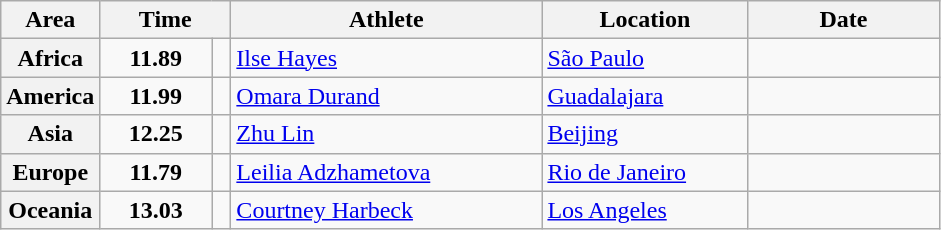<table class="wikitable">
<tr>
<th width="45">Area</th>
<th width="80" colspan="2">Time</th>
<th width="200">Athlete</th>
<th width="130">Location</th>
<th width="120">Date</th>
</tr>
<tr>
<th>Africa</th>
<td align="center"><strong>11.89</strong></td>
<td align="center"></td>
<td> <a href='#'>Ilse Hayes</a></td>
<td> <a href='#'>São Paulo</a></td>
<td align="right"></td>
</tr>
<tr>
<th>America</th>
<td align="center"><strong>11.99</strong></td>
<td align="center"></td>
<td> <a href='#'>Omara Durand</a></td>
<td> <a href='#'>Guadalajara</a></td>
<td align="right"></td>
</tr>
<tr>
<th>Asia</th>
<td align="center"><strong>12.25</strong></td>
<td align="center"></td>
<td> <a href='#'>Zhu Lin</a></td>
<td> <a href='#'>Beijing</a></td>
<td align="right"></td>
</tr>
<tr>
<th>Europe</th>
<td align="center"><strong>11.79</strong></td>
<td align="center"><strong></strong></td>
<td> <a href='#'>Leilia Adzhametova</a></td>
<td> <a href='#'>Rio de Janeiro</a></td>
<td align="right"></td>
</tr>
<tr>
<th>Oceania</th>
<td align="center"><strong>13.03</strong></td>
<td align="center"></td>
<td> <a href='#'>Courtney Harbeck</a></td>
<td> <a href='#'>Los Angeles</a></td>
<td align="right"></td>
</tr>
</table>
